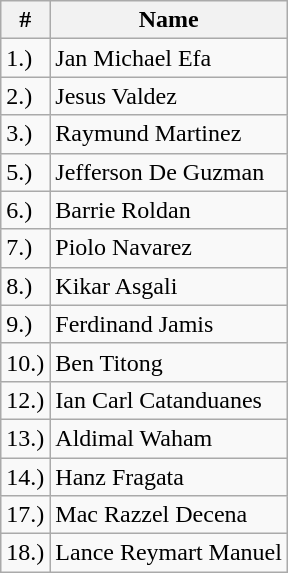<table class="wikitable">
<tr>
<th>#</th>
<th>Name</th>
</tr>
<tr>
<td>1.)</td>
<td>Jan Michael Efa</td>
</tr>
<tr>
<td>2.)</td>
<td>Jesus Valdez</td>
</tr>
<tr>
<td>3.)</td>
<td>Raymund Martinez</td>
</tr>
<tr>
<td>5.)</td>
<td>Jefferson De Guzman</td>
</tr>
<tr>
<td>6.)</td>
<td>Barrie Roldan</td>
</tr>
<tr>
<td>7.)</td>
<td>Piolo Navarez</td>
</tr>
<tr>
<td>8.)</td>
<td>Kikar Asgali</td>
</tr>
<tr>
<td>9.)</td>
<td>Ferdinand Jamis</td>
</tr>
<tr>
<td>10.)</td>
<td>Ben Titong</td>
</tr>
<tr>
<td>12.)</td>
<td>Ian Carl Catanduanes</td>
</tr>
<tr>
<td>13.)</td>
<td>Aldimal Waham</td>
</tr>
<tr>
<td>14.)</td>
<td>Hanz Fragata</td>
</tr>
<tr>
<td>17.)</td>
<td>Mac Razzel Decena</td>
</tr>
<tr>
<td>18.)</td>
<td>Lance Reymart Manuel</td>
</tr>
</table>
